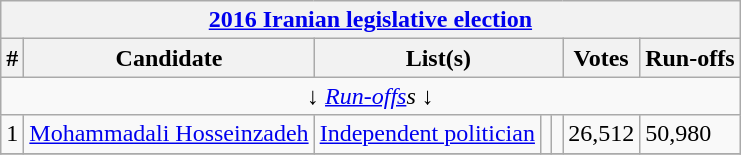<table class=wikitable style=text-align:left>
<tr>
<th colspan="7" align=center><a href='#'>2016 Iranian legislative election</a></th>
</tr>
<tr>
<th>#</th>
<th>Candidate</th>
<th colspan="3">List(s)</th>
<th>Votes</th>
<th>Run-offs</th>
</tr>
<tr>
<td colspan="7" align=center>↓ <em><a href='#'>Run-offs</a>s</em> ↓</td>
</tr>
<tr>
<td>1</td>
<td><a href='#'>Mohammadali Hosseinzadeh</a></td>
<td><a href='#'>Independent politician</a></td>
<td></td>
<td></td>
<td>26,512</td>
<td>50,980</td>
</tr>
<tr>
</tr>
</table>
